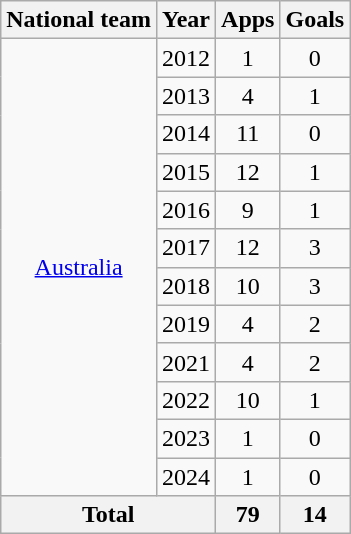<table class="wikitable" style="text-align:center">
<tr>
<th>National team</th>
<th>Year</th>
<th>Apps</th>
<th>Goals</th>
</tr>
<tr>
<td rowspan="12"><a href='#'>Australia</a></td>
<td>2012</td>
<td>1</td>
<td>0</td>
</tr>
<tr>
<td>2013</td>
<td>4</td>
<td>1</td>
</tr>
<tr>
<td>2014</td>
<td>11</td>
<td>0</td>
</tr>
<tr>
<td>2015</td>
<td>12</td>
<td>1</td>
</tr>
<tr>
<td>2016</td>
<td>9</td>
<td>1</td>
</tr>
<tr>
<td>2017</td>
<td>12</td>
<td>3</td>
</tr>
<tr>
<td>2018</td>
<td>10</td>
<td>3</td>
</tr>
<tr>
<td>2019</td>
<td>4</td>
<td>2</td>
</tr>
<tr>
<td>2021</td>
<td>4</td>
<td>2</td>
</tr>
<tr>
<td>2022</td>
<td>10</td>
<td>1</td>
</tr>
<tr>
<td>2023</td>
<td>1</td>
<td>0</td>
</tr>
<tr>
<td>2024</td>
<td>1</td>
<td>0</td>
</tr>
<tr>
<th colspan="2">Total</th>
<th>79</th>
<th>14</th>
</tr>
</table>
